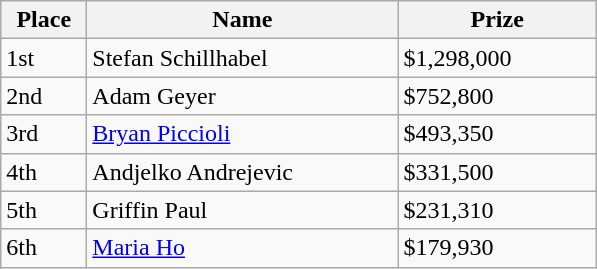<table class="wikitable">
<tr>
<th style="width:50px;">Place</th>
<th style="width:200px;">Name</th>
<th style="width:125px;">Prize</th>
</tr>
<tr>
<td>1st</td>
<td> Stefan Schillhabel</td>
<td>$1,298,000</td>
</tr>
<tr>
<td>2nd</td>
<td> Adam Geyer</td>
<td>$752,800</td>
</tr>
<tr>
<td>3rd</td>
<td> <a href='#'>Bryan Piccioli</a></td>
<td>$493,350</td>
</tr>
<tr>
<td>4th</td>
<td> Andjelko Andrejevic</td>
<td>$331,500</td>
</tr>
<tr>
<td>5th</td>
<td>  Griffin Paul</td>
<td>$231,310</td>
</tr>
<tr>
<td>6th</td>
<td> <a href='#'>Maria Ho</a></td>
<td>$179,930</td>
</tr>
</table>
